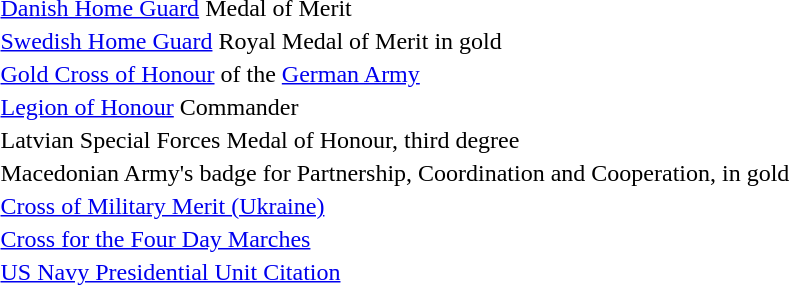<table>
<tr>
<td></td>
<td><a href='#'>Danish Home Guard</a> Medal of Merit</td>
</tr>
<tr>
<td></td>
<td><a href='#'>Swedish Home Guard</a> Royal Medal of Merit in gold</td>
</tr>
<tr>
<td></td>
<td><a href='#'>Gold Cross of Honour</a> of the <a href='#'>German Army</a></td>
</tr>
<tr>
<td></td>
<td><a href='#'>Legion of Honour</a> Commander</td>
</tr>
<tr>
<td></td>
<td>Latvian Special Forces Medal of Honour, third degree</td>
</tr>
<tr>
<td> </td>
<td>Macedonian Army's badge for Partnership, Coordination and Cooperation, in gold</td>
</tr>
<tr>
<td></td>
<td><a href='#'>Cross of Military Merit (Ukraine)</a></td>
</tr>
<tr>
<td></td>
<td><a href='#'>Cross for the Four Day Marches</a></td>
</tr>
<tr>
<td></td>
<td><a href='#'>US Navy Presidential Unit Citation</a></td>
</tr>
</table>
